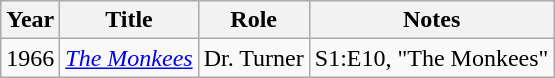<table class="wikitable">
<tr>
<th>Year</th>
<th>Title</th>
<th>Role</th>
<th>Notes</th>
</tr>
<tr>
<td>1966</td>
<td><em><a href='#'>The Monkees</a></em></td>
<td>Dr. Turner</td>
<td>S1:E10, "The Monkees"</td>
</tr>
</table>
